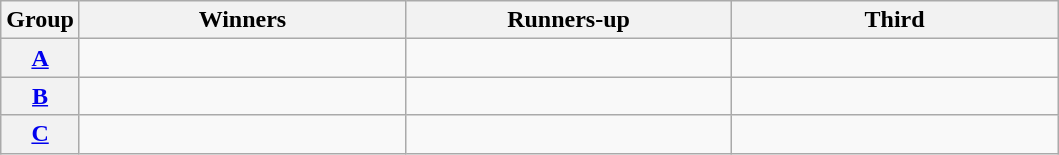<table class="wikitable">
<tr>
<th>Group</th>
<th width=210>Winners</th>
<th width=210>Runners-up</th>
<th width=210>Third</th>
</tr>
<tr>
<th><a href='#'>A</a></th>
<td></td>
<td></td>
<td></td>
</tr>
<tr>
<th><a href='#'>B</a></th>
<td></td>
<td></td>
<td></td>
</tr>
<tr>
<th><a href='#'>C</a></th>
<td></td>
<td></td>
</tr>
</table>
